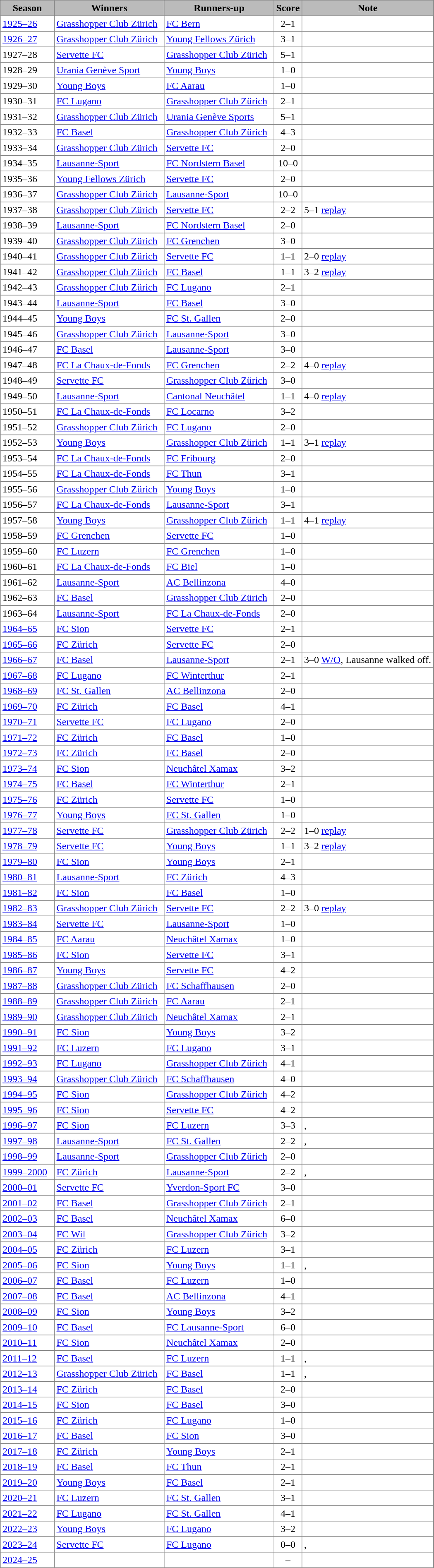<table cellpadding="3" cellspacing="3" border="1" style="border: gray solid 1px; border-collapse: collapse;">
<tr ---- bgcolor="#BBBBBB">
<th width="80px">Season</th>
<th width="170px">Winners</th>
<th width="170px">Runners-up</th>
<th>Score</th>
<th>Note</th>
</tr>
<tr>
<td><a href='#'>1925–26</a></td>
<td><a href='#'>Grasshopper Club Zürich</a></td>
<td><a href='#'>FC Bern</a></td>
<td align="center">2–1</td>
<td></td>
</tr>
<tr>
<td><a href='#'>1926–27</a></td>
<td><a href='#'>Grasshopper Club Zürich</a></td>
<td><a href='#'>Young Fellows Zürich</a></td>
<td align="center">3–1</td>
<td></td>
</tr>
<tr>
<td>1927–28</td>
<td><a href='#'>Servette FC</a></td>
<td><a href='#'>Grasshopper Club Zürich</a></td>
<td align="center">5–1</td>
<td></td>
</tr>
<tr>
<td>1928–29</td>
<td><a href='#'>Urania Genève Sport</a></td>
<td><a href='#'>Young Boys</a></td>
<td align="center">1–0</td>
<td></td>
</tr>
<tr>
<td>1929–30</td>
<td><a href='#'>Young Boys</a></td>
<td><a href='#'>FC Aarau</a></td>
<td align="center">1–0</td>
<td></td>
</tr>
<tr>
<td>1930–31</td>
<td><a href='#'>FC Lugano</a></td>
<td><a href='#'>Grasshopper Club Zürich</a></td>
<td align="center">2–1</td>
<td></td>
</tr>
<tr>
<td>1931–32</td>
<td><a href='#'>Grasshopper Club Zürich</a></td>
<td><a href='#'>Urania Genève Sports</a></td>
<td align="center">5–1</td>
<td></td>
</tr>
<tr>
<td>1932–33</td>
<td><a href='#'>FC Basel</a></td>
<td><a href='#'>Grasshopper Club Zürich</a></td>
<td align="center">4–3</td>
<td></td>
</tr>
<tr>
<td>1933–34</td>
<td><a href='#'>Grasshopper Club Zürich</a></td>
<td><a href='#'>Servette FC</a></td>
<td align="center">2–0</td>
<td></td>
</tr>
<tr>
<td>1934–35</td>
<td><a href='#'>Lausanne-Sport</a></td>
<td><a href='#'>FC Nordstern Basel</a></td>
<td align="center">10–0</td>
<td></td>
</tr>
<tr>
<td>1935–36</td>
<td><a href='#'>Young Fellows Zürich</a></td>
<td><a href='#'>Servette FC</a></td>
<td align="center">2–0</td>
<td></td>
</tr>
<tr>
<td>1936–37</td>
<td><a href='#'>Grasshopper Club Zürich</a></td>
<td><a href='#'>Lausanne-Sport</a></td>
<td align="center">10–0</td>
<td></td>
</tr>
<tr>
<td>1937–38</td>
<td><a href='#'>Grasshopper Club Zürich</a></td>
<td><a href='#'>Servette FC</a></td>
<td align="center">2–2</td>
<td>5–1 <a href='#'>replay</a></td>
</tr>
<tr>
<td>1938–39</td>
<td><a href='#'>Lausanne-Sport</a></td>
<td><a href='#'>FC Nordstern Basel</a></td>
<td align="center">2–0</td>
<td></td>
</tr>
<tr>
<td>1939–40</td>
<td><a href='#'>Grasshopper Club Zürich</a></td>
<td><a href='#'>FC Grenchen</a></td>
<td align="center">3–0</td>
<td></td>
</tr>
<tr>
<td>1940–41</td>
<td><a href='#'>Grasshopper Club Zürich</a></td>
<td><a href='#'>Servette FC</a></td>
<td align="center">1–1</td>
<td>2–0 <a href='#'>replay</a></td>
</tr>
<tr>
<td>1941–42</td>
<td><a href='#'>Grasshopper Club Zürich</a></td>
<td><a href='#'>FC Basel</a></td>
<td align="center">1–1</td>
<td>3–2 <a href='#'>replay</a></td>
</tr>
<tr>
<td>1942–43</td>
<td><a href='#'>Grasshopper Club Zürich</a></td>
<td><a href='#'>FC Lugano</a></td>
<td align="center">2–1</td>
<td></td>
</tr>
<tr>
<td>1943–44</td>
<td><a href='#'>Lausanne-Sport</a></td>
<td><a href='#'>FC Basel</a></td>
<td align="center">3–0</td>
<td></td>
</tr>
<tr>
<td>1944–45</td>
<td><a href='#'>Young Boys</a></td>
<td><a href='#'>FC St. Gallen</a></td>
<td align="center">2–0</td>
<td></td>
</tr>
<tr>
<td>1945–46</td>
<td><a href='#'>Grasshopper Club Zürich</a></td>
<td><a href='#'>Lausanne-Sport</a></td>
<td align="center">3–0</td>
<td></td>
</tr>
<tr>
<td>1946–47</td>
<td><a href='#'>FC Basel</a></td>
<td><a href='#'>Lausanne-Sport</a></td>
<td align="center">3–0</td>
<td></td>
</tr>
<tr>
<td>1947–48</td>
<td><a href='#'>FC La Chaux-de-Fonds</a></td>
<td><a href='#'>FC Grenchen</a></td>
<td align="center">2–2</td>
<td>4–0 <a href='#'>replay</a></td>
</tr>
<tr>
<td>1948–49</td>
<td><a href='#'>Servette FC</a></td>
<td><a href='#'>Grasshopper Club Zürich</a></td>
<td align="center">3–0</td>
<td></td>
</tr>
<tr>
<td>1949–50</td>
<td><a href='#'>Lausanne-Sport</a></td>
<td><a href='#'>Cantonal Neuchâtel</a></td>
<td align="center">1–1</td>
<td>4–0 <a href='#'>replay</a></td>
</tr>
<tr>
<td>1950–51</td>
<td><a href='#'>FC La Chaux-de-Fonds</a></td>
<td><a href='#'>FC Locarno</a></td>
<td align="center">3–2</td>
<td></td>
</tr>
<tr>
<td>1951–52</td>
<td><a href='#'>Grasshopper Club Zürich</a></td>
<td><a href='#'>FC Lugano</a></td>
<td align="center">2–0</td>
<td></td>
</tr>
<tr>
<td>1952–53</td>
<td><a href='#'>Young Boys</a></td>
<td><a href='#'>Grasshopper Club Zürich</a></td>
<td align="center">1–1</td>
<td>3–1 <a href='#'>replay</a></td>
</tr>
<tr>
<td>1953–54</td>
<td><a href='#'>FC La Chaux-de-Fonds</a></td>
<td><a href='#'>FC Fribourg</a></td>
<td align="center">2–0</td>
<td></td>
</tr>
<tr>
<td>1954–55</td>
<td><a href='#'>FC La Chaux-de-Fonds</a></td>
<td><a href='#'>FC Thun</a></td>
<td align="center">3–1</td>
<td></td>
</tr>
<tr>
<td>1955–56</td>
<td><a href='#'>Grasshopper Club Zürich</a></td>
<td><a href='#'>Young Boys</a></td>
<td align="center">1–0</td>
<td></td>
</tr>
<tr>
<td>1956–57</td>
<td><a href='#'>FC La Chaux-de-Fonds</a></td>
<td><a href='#'>Lausanne-Sport</a></td>
<td align="center">3–1</td>
<td></td>
</tr>
<tr>
<td>1957–58</td>
<td><a href='#'>Young Boys</a></td>
<td><a href='#'>Grasshopper Club Zürich</a></td>
<td align="center">1–1</td>
<td>4–1 <a href='#'>replay</a></td>
</tr>
<tr>
<td>1958–59</td>
<td><a href='#'>FC Grenchen</a></td>
<td><a href='#'>Servette FC</a></td>
<td align="center">1–0</td>
<td></td>
</tr>
<tr>
<td>1959–60</td>
<td><a href='#'>FC Luzern</a></td>
<td><a href='#'>FC Grenchen</a></td>
<td align="center">1–0</td>
<td></td>
</tr>
<tr>
<td>1960–61</td>
<td><a href='#'>FC La Chaux-de-Fonds</a></td>
<td><a href='#'>FC Biel</a></td>
<td align="center">1–0</td>
<td></td>
</tr>
<tr>
<td>1961–62</td>
<td><a href='#'>Lausanne-Sport</a></td>
<td><a href='#'>AC Bellinzona</a></td>
<td align="center">4–0</td>
<td></td>
</tr>
<tr>
<td>1962–63</td>
<td><a href='#'>FC Basel</a></td>
<td><a href='#'>Grasshopper Club Zürich</a></td>
<td align="center">2–0</td>
<td></td>
</tr>
<tr>
<td>1963–64</td>
<td><a href='#'>Lausanne-Sport</a></td>
<td><a href='#'>FC La Chaux-de-Fonds</a></td>
<td align="center">2–0</td>
<td></td>
</tr>
<tr>
<td><a href='#'>1964–65</a></td>
<td><a href='#'>FC Sion</a></td>
<td><a href='#'>Servette FC</a></td>
<td align="center">2–1</td>
<td></td>
</tr>
<tr>
<td><a href='#'>1965–66</a></td>
<td><a href='#'>FC Zürich</a></td>
<td><a href='#'>Servette FC</a></td>
<td align="center">2–0</td>
<td></td>
</tr>
<tr>
<td><a href='#'>1966–67</a></td>
<td><a href='#'>FC Basel</a></td>
<td><a href='#'>Lausanne-Sport</a></td>
<td align="center">2–1</td>
<td>3–0 <a href='#'>W/O</a>, Lausanne walked off.</td>
</tr>
<tr>
<td><a href='#'>1967–68</a></td>
<td><a href='#'>FC Lugano</a></td>
<td><a href='#'>FC Winterthur</a></td>
<td align="center">2–1</td>
<td></td>
</tr>
<tr>
<td><a href='#'>1968–69</a></td>
<td><a href='#'>FC St. Gallen</a></td>
<td><a href='#'>AC Bellinzona</a></td>
<td align="center">2–0</td>
<td></td>
</tr>
<tr>
<td><a href='#'>1969–70</a></td>
<td><a href='#'>FC Zürich</a></td>
<td><a href='#'>FC Basel</a></td>
<td align="center">4–1</td>
<td></td>
</tr>
<tr>
<td><a href='#'>1970–71</a></td>
<td><a href='#'>Servette FC</a></td>
<td><a href='#'>FC Lugano</a></td>
<td align="center">2–0</td>
<td></td>
</tr>
<tr>
<td><a href='#'>1971–72</a></td>
<td><a href='#'>FC Zürich</a></td>
<td><a href='#'>FC Basel</a></td>
<td align="center">1–0</td>
<td></td>
</tr>
<tr>
<td><a href='#'>1972–73</a></td>
<td><a href='#'>FC Zürich</a></td>
<td><a href='#'>FC Basel</a></td>
<td align="center">2–0</td>
<td></td>
</tr>
<tr>
<td><a href='#'>1973–74</a></td>
<td><a href='#'>FC Sion</a></td>
<td><a href='#'>Neuchâtel Xamax</a></td>
<td align="center">3–2</td>
<td></td>
</tr>
<tr>
<td><a href='#'>1974–75</a></td>
<td><a href='#'>FC Basel</a></td>
<td><a href='#'>FC Winterthur</a></td>
<td align="center">2–1</td>
<td></td>
</tr>
<tr>
<td><a href='#'>1975–76</a></td>
<td><a href='#'>FC Zürich</a></td>
<td><a href='#'>Servette FC</a></td>
<td align="center">1–0</td>
<td></td>
</tr>
<tr>
<td><a href='#'>1976–77</a></td>
<td><a href='#'>Young Boys</a></td>
<td><a href='#'>FC St. Gallen</a></td>
<td align="center">1–0</td>
<td></td>
</tr>
<tr>
<td><a href='#'>1977–78</a></td>
<td><a href='#'>Servette FC</a></td>
<td><a href='#'>Grasshopper Club Zürich</a></td>
<td align="center">2–2</td>
<td>1–0 <a href='#'>replay</a></td>
</tr>
<tr>
<td><a href='#'>1978–79</a></td>
<td><a href='#'>Servette FC</a></td>
<td><a href='#'>Young Boys</a></td>
<td align="center">1–1</td>
<td>3–2 <a href='#'>replay</a></td>
</tr>
<tr>
<td><a href='#'>1979–80</a></td>
<td><a href='#'>FC Sion</a></td>
<td><a href='#'>Young Boys</a></td>
<td align="center">2–1</td>
<td></td>
</tr>
<tr>
<td><a href='#'>1980–81</a></td>
<td><a href='#'>Lausanne-Sport</a></td>
<td><a href='#'>FC Zürich</a></td>
<td align="center">4–3</td>
<td></td>
</tr>
<tr>
<td><a href='#'>1981–82</a></td>
<td><a href='#'>FC Sion</a></td>
<td><a href='#'>FC Basel</a></td>
<td align="center">1–0</td>
<td></td>
</tr>
<tr>
<td><a href='#'>1982–83</a></td>
<td><a href='#'>Grasshopper Club Zürich</a></td>
<td><a href='#'>Servette FC</a></td>
<td align="center">2–2</td>
<td>3–0 <a href='#'>replay</a></td>
</tr>
<tr>
<td><a href='#'>1983–84</a></td>
<td><a href='#'>Servette FC</a></td>
<td><a href='#'>Lausanne-Sport</a></td>
<td align="center">1–0</td>
<td></td>
</tr>
<tr>
<td><a href='#'>1984–85</a></td>
<td><a href='#'>FC Aarau</a></td>
<td><a href='#'>Neuchâtel Xamax</a></td>
<td align="center">1–0</td>
<td></td>
</tr>
<tr>
<td><a href='#'>1985–86</a></td>
<td><a href='#'>FC Sion</a></td>
<td><a href='#'>Servette FC</a></td>
<td align="center">3–1</td>
<td></td>
</tr>
<tr>
<td><a href='#'>1986–87</a></td>
<td><a href='#'>Young Boys</a></td>
<td><a href='#'>Servette FC</a></td>
<td align="center">4–2</td>
<td></td>
</tr>
<tr>
<td><a href='#'>1987–88</a></td>
<td><a href='#'>Grasshopper Club Zürich</a></td>
<td><a href='#'>FC Schaffhausen</a></td>
<td align="center">2–0</td>
<td></td>
</tr>
<tr>
<td><a href='#'>1988–89</a></td>
<td><a href='#'>Grasshopper Club Zürich</a></td>
<td><a href='#'>FC Aarau</a></td>
<td align="center">2–1</td>
<td></td>
</tr>
<tr>
<td><a href='#'>1989–90</a></td>
<td><a href='#'>Grasshopper Club Zürich</a></td>
<td><a href='#'>Neuchâtel Xamax</a></td>
<td align="center">2–1</td>
<td></td>
</tr>
<tr>
<td><a href='#'>1990–91</a></td>
<td><a href='#'>FC Sion</a></td>
<td><a href='#'>Young Boys</a></td>
<td align="center">3–2</td>
<td></td>
</tr>
<tr>
<td><a href='#'>1991–92</a></td>
<td><a href='#'>FC Luzern</a></td>
<td><a href='#'>FC Lugano</a></td>
<td align="center">3–1</td>
<td></td>
</tr>
<tr>
<td><a href='#'>1992–93</a></td>
<td><a href='#'>FC Lugano</a></td>
<td><a href='#'>Grasshopper Club Zürich</a></td>
<td align="center">4–1</td>
<td></td>
</tr>
<tr>
<td><a href='#'>1993–94</a></td>
<td><a href='#'>Grasshopper Club Zürich</a></td>
<td><a href='#'>FC Schaffhausen</a></td>
<td align="center">4–0</td>
<td></td>
</tr>
<tr>
<td><a href='#'>1994–95</a></td>
<td><a href='#'>FC Sion</a></td>
<td><a href='#'>Grasshopper Club Zürich</a></td>
<td align="center">4–2</td>
<td></td>
</tr>
<tr>
<td><a href='#'>1995–96</a></td>
<td><a href='#'>FC Sion</a></td>
<td><a href='#'>Servette FC</a></td>
<td align="center">4–2</td>
<td></td>
</tr>
<tr>
<td><a href='#'>1996–97</a></td>
<td><a href='#'>FC Sion</a></td>
<td><a href='#'>FC Luzern</a></td>
<td align="center">3–3</td>
<td>, </td>
</tr>
<tr>
<td><a href='#'>1997–98</a></td>
<td><a href='#'>Lausanne-Sport</a></td>
<td><a href='#'>FC St. Gallen</a></td>
<td align="center">2–2</td>
<td>, </td>
</tr>
<tr>
<td><a href='#'>1998–99</a></td>
<td><a href='#'>Lausanne-Sport</a></td>
<td><a href='#'>Grasshopper Club Zürich</a></td>
<td align="center">2–0</td>
<td></td>
</tr>
<tr>
<td><a href='#'>1999–2000</a></td>
<td><a href='#'>FC Zürich</a></td>
<td><a href='#'>Lausanne-Sport</a></td>
<td align="center">2–2</td>
<td>, </td>
</tr>
<tr>
<td><a href='#'>2000–01</a></td>
<td><a href='#'>Servette FC</a></td>
<td><a href='#'>Yverdon-Sport FC</a></td>
<td align="center">3–0</td>
<td></td>
</tr>
<tr>
<td><a href='#'>2001–02</a></td>
<td><a href='#'>FC Basel</a></td>
<td><a href='#'>Grasshopper Club Zürich</a></td>
<td align="center">2–1</td>
<td></td>
</tr>
<tr>
<td><a href='#'>2002–03</a></td>
<td><a href='#'>FC Basel</a></td>
<td><a href='#'>Neuchâtel Xamax</a></td>
<td align="center">6–0</td>
<td></td>
</tr>
<tr>
<td><a href='#'>2003–04</a></td>
<td><a href='#'>FC Wil</a></td>
<td><a href='#'>Grasshopper Club Zürich</a></td>
<td align="center">3–2</td>
<td></td>
</tr>
<tr>
<td><a href='#'>2004–05</a></td>
<td><a href='#'>FC Zürich</a></td>
<td><a href='#'>FC Luzern</a></td>
<td align="center">3–1</td>
<td></td>
</tr>
<tr>
<td><a href='#'>2005–06</a></td>
<td><a href='#'>FC Sion</a></td>
<td><a href='#'>Young Boys</a></td>
<td align="center">1–1</td>
<td>, </td>
</tr>
<tr>
<td><a href='#'>2006–07</a></td>
<td><a href='#'>FC Basel</a></td>
<td><a href='#'>FC Luzern</a></td>
<td align="center">1–0</td>
<td></td>
</tr>
<tr>
<td><a href='#'>2007–08</a></td>
<td><a href='#'>FC Basel</a></td>
<td><a href='#'>AC Bellinzona</a></td>
<td align="center">4–1</td>
<td></td>
</tr>
<tr>
<td><a href='#'>2008–09</a></td>
<td><a href='#'>FC Sion</a></td>
<td><a href='#'>Young Boys</a></td>
<td align="center">3–2</td>
<td></td>
</tr>
<tr>
<td><a href='#'>2009–10</a></td>
<td><a href='#'>FC Basel</a></td>
<td><a href='#'>FC Lausanne-Sport</a></td>
<td align="center">6–0</td>
<td></td>
</tr>
<tr>
<td><a href='#'>2010–11</a></td>
<td><a href='#'>FC Sion</a></td>
<td><a href='#'>Neuchâtel Xamax</a></td>
<td align="center">2–0</td>
<td></td>
</tr>
<tr>
<td><a href='#'>2011–12</a></td>
<td><a href='#'>FC Basel</a></td>
<td><a href='#'>FC Luzern</a></td>
<td align="center">1–1</td>
<td>, </td>
</tr>
<tr>
<td><a href='#'>2012–13</a></td>
<td><a href='#'>Grasshopper Club Zürich</a></td>
<td><a href='#'>FC Basel</a></td>
<td align="center">1–1</td>
<td>, </td>
</tr>
<tr>
<td><a href='#'>2013–14</a></td>
<td><a href='#'>FC Zürich</a></td>
<td><a href='#'>FC Basel</a></td>
<td align="center">2–0</td>
<td></td>
</tr>
<tr>
<td><a href='#'>2014–15</a></td>
<td><a href='#'>FC Sion</a></td>
<td><a href='#'>FC Basel</a></td>
<td align="center">3–0</td>
<td></td>
</tr>
<tr>
<td><a href='#'>2015–16</a></td>
<td><a href='#'>FC Zürich</a></td>
<td><a href='#'>FC Lugano</a></td>
<td align="center">1–0</td>
<td></td>
</tr>
<tr>
<td><a href='#'>2016–17</a></td>
<td><a href='#'>FC Basel</a></td>
<td><a href='#'>FC Sion</a></td>
<td align="center">3–0</td>
<td></td>
</tr>
<tr>
<td><a href='#'>2017–18</a></td>
<td><a href='#'>FC Zürich</a></td>
<td><a href='#'>Young Boys</a></td>
<td align="center">2–1</td>
<td></td>
</tr>
<tr>
<td><a href='#'>2018–19</a></td>
<td><a href='#'>FC Basel</a></td>
<td><a href='#'>FC Thun</a></td>
<td align="center">2–1</td>
<td></td>
</tr>
<tr>
<td><a href='#'>2019–20</a></td>
<td><a href='#'>Young Boys</a></td>
<td><a href='#'>FC Basel</a></td>
<td align="center">2–1</td>
<td></td>
</tr>
<tr>
<td><a href='#'>2020–21</a></td>
<td><a href='#'>FC Luzern</a></td>
<td><a href='#'>FC St. Gallen</a></td>
<td align="center">3–1</td>
<td></td>
</tr>
<tr>
<td><a href='#'>2021–22</a></td>
<td><a href='#'>FC Lugano</a></td>
<td><a href='#'>FC St. Gallen</a></td>
<td align="center">4–1</td>
<td></td>
</tr>
<tr>
<td><a href='#'>2022–23</a></td>
<td><a href='#'>Young Boys</a></td>
<td><a href='#'>FC Lugano</a></td>
<td align="center">3–2</td>
<td></td>
</tr>
<tr>
<td><a href='#'>2023–24</a></td>
<td><a href='#'>Servette FC</a></td>
<td><a href='#'>FC Lugano</a></td>
<td align="center">0–0</td>
<td>, </td>
</tr>
<tr>
<td><a href='#'>2024–25</a></td>
<td></td>
<td></td>
<td align="center">–</td>
<td></td>
</tr>
</table>
